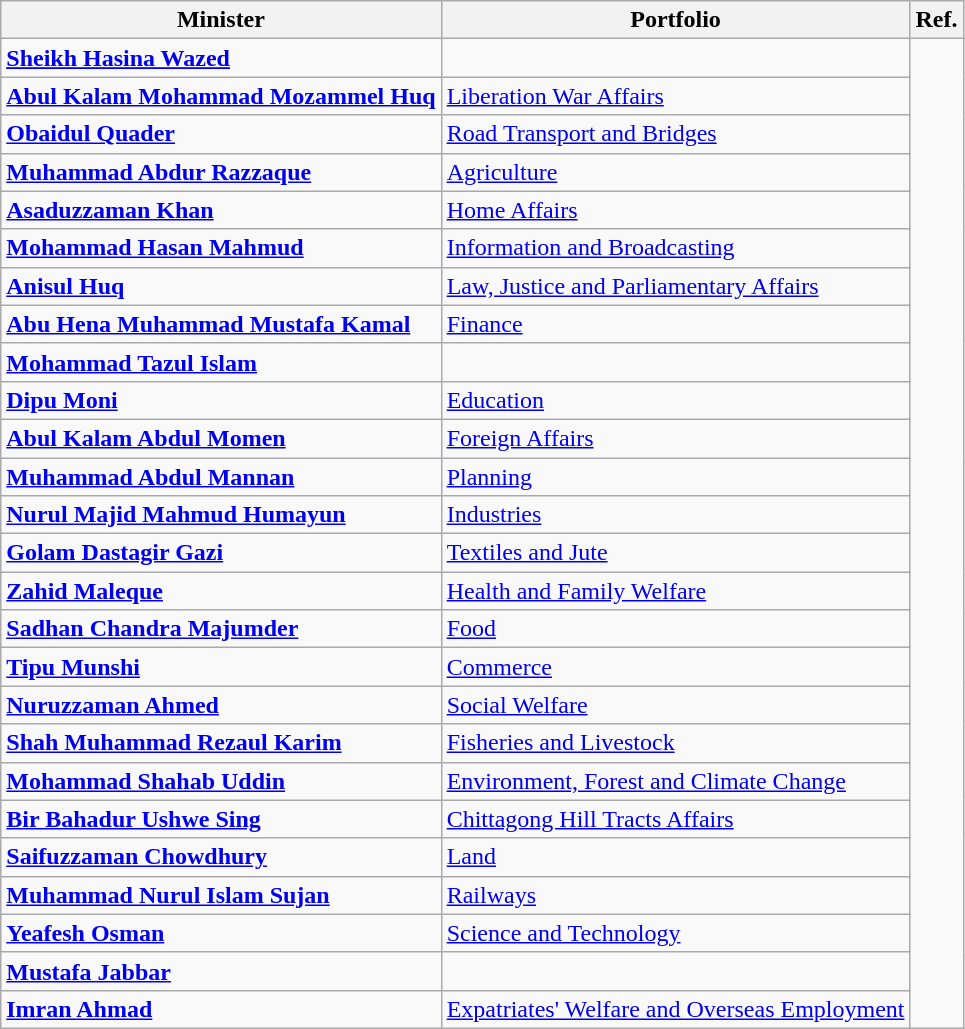<table class="wikitable">
<tr>
<th>Minister</th>
<th>Portfolio</th>
<th>Ref.</th>
</tr>
<tr>
<td><strong><u><a href='#'>Sheikh Hasina Wazed</a></u></strong></td>
<td></td>
<td rowspan="26"></td>
</tr>
<tr>
<td><a href='#'><strong>Abul Kalam Mohammad Mozammel Huq</strong></a></td>
<td><a href='#'>Liberation War Affairs</a></td>
</tr>
<tr>
<td><strong><a href='#'>Obaidul Quader</a></strong></td>
<td><a href='#'>Road Transport and Bridges</a></td>
</tr>
<tr>
<td><a href='#'><strong>Muhammad Abdur Razzaque</strong></a></td>
<td><a href='#'>Agriculture</a></td>
</tr>
<tr>
<td><strong><a href='#'>Asaduzzaman Khan</a></strong></td>
<td><a href='#'>Home Affairs</a></td>
</tr>
<tr>
<td><a href='#'><strong>Mohammad Hasan Mahmud</strong></a></td>
<td><a href='#'>Information and Broadcasting</a></td>
</tr>
<tr>
<td><a href='#'><strong>Anisul Huq</strong></a></td>
<td><a href='#'>Law, Justice and Parliamentary Affairs</a></td>
</tr>
<tr>
<td><a href='#'><strong>Abu Hena Muhammad Mustafa Kamal</strong></a></td>
<td><a href='#'>Finance</a></td>
</tr>
<tr>
<td><a href='#'><strong>Mohammad Tazul Islam</strong></a></td>
<td></td>
</tr>
<tr>
<td><strong><a href='#'>Dipu Moni</a></strong></td>
<td><a href='#'>Education</a></td>
</tr>
<tr>
<td><strong><a href='#'>Abul Kalam Abdul Momen</a></strong></td>
<td><a href='#'>Foreign Affairs</a></td>
</tr>
<tr>
<td><strong><a href='#'>Muhammad Abdul Mannan</a></strong></td>
<td><a href='#'>Planning</a></td>
</tr>
<tr>
<td><strong><a href='#'>Nurul Majid Mahmud Humayun</a></strong></td>
<td><a href='#'>Industries</a></td>
</tr>
<tr>
<td><strong><a href='#'>Golam Dastagir Gazi</a></strong></td>
<td><a href='#'>Textiles and Jute</a></td>
</tr>
<tr>
<td><strong><a href='#'>Zahid Maleque</a></strong></td>
<td><a href='#'>Health and Family Welfare</a></td>
</tr>
<tr>
<td><strong><a href='#'>Sadhan Chandra Majumder</a></strong></td>
<td><a href='#'>Food</a></td>
</tr>
<tr>
<td><strong><a href='#'>Tipu Munshi</a></strong></td>
<td><a href='#'>Commerce</a></td>
</tr>
<tr>
<td><strong><a href='#'>Nuruzzaman Ahmed</a></strong></td>
<td><a href='#'>Social Welfare</a></td>
</tr>
<tr>
<td><a href='#'><strong>Shah Muhammad Rezaul Karim</strong></a></td>
<td><a href='#'>Fisheries and Livestock</a></td>
</tr>
<tr>
<td><a href='#'><strong>Mohammad Shahab Uddin</strong></a></td>
<td><a href='#'>Environment, Forest and Climate Change</a></td>
</tr>
<tr>
<td><strong><a href='#'>Bir Bahadur Ushwe Sing</a></strong></td>
<td><a href='#'>Chittagong Hill Tracts Affairs</a></td>
</tr>
<tr>
<td><strong><a href='#'>Saifuzzaman Chowdhury</a></strong></td>
<td><a href='#'>Land</a></td>
</tr>
<tr>
<td><a href='#'><strong>Muhammad Nurul Islam Sujan</strong></a></td>
<td><a href='#'>Railways</a></td>
</tr>
<tr>
<td><strong><a href='#'>Yeafesh Osman</a></strong></td>
<td><a href='#'>Science and Technology</a></td>
</tr>
<tr>
<td><strong><a href='#'>Mustafa Jabbar</a></strong></td>
<td></td>
</tr>
<tr>
<td><strong><a href='#'>Imran Ahmad</a></strong></td>
<td><a href='#'>Expatriates' Welfare and Overseas Employment</a></td>
</tr>
</table>
